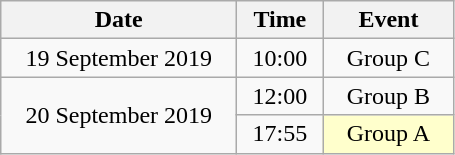<table class = "wikitable" style="text-align:center;">
<tr>
<th width=150>Date</th>
<th width=50>Time</th>
<th width=80>Event</th>
</tr>
<tr>
<td>19 September 2019</td>
<td>10:00</td>
<td>Group C</td>
</tr>
<tr>
<td rowspan=2>20 September 2019</td>
<td>12:00</td>
<td>Group B</td>
</tr>
<tr>
<td>17:55</td>
<td bgcolor="ffffcc">Group A</td>
</tr>
</table>
